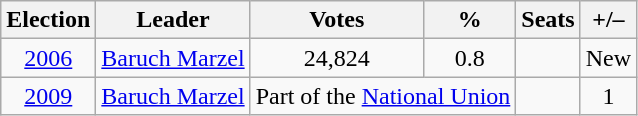<table class=wikitable style=text-align:center>
<tr>
<th>Election</th>
<th>Leader</th>
<th>Votes</th>
<th>%</th>
<th>Seats</th>
<th>+/–</th>
</tr>
<tr>
<td><a href='#'>2006</a></td>
<td><a href='#'>Baruch Marzel</a></td>
<td>24,824</td>
<td>0.8</td>
<td></td>
<td>New</td>
</tr>
<tr>
<td><a href='#'>2009</a></td>
<td><a href='#'>Baruch Marzel</a></td>
<td colspan=2>Part of the <a href='#'>National Union</a></td>
<td></td>
<td> 1</td>
</tr>
</table>
